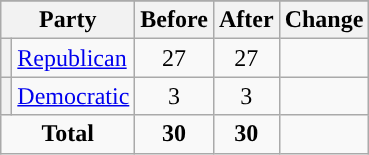<table class="wikitable" style="text-align:center;">
<tr>
</tr>
<tr>
<th colspan=2>Party</th>
<th>Before</th>
<th>After</th>
<th>Change</th>
</tr>
<tr>
<th style="background-color:"></th>
<td style="text-align:left;"><a href='#'>Republican</a></td>
<td>27</td>
<td>27</td>
<td></td>
</tr>
<tr>
<th style="background-color:"></th>
<td style="text-align:left;"><a href='#'>Democratic</a></td>
<td>3</td>
<td>3</td>
<td></td>
</tr>
<tr>
<td colspan=2><strong>Total</strong></td>
<td><strong>30</strong></td>
<td><strong>30</strong></td>
<td></td>
</tr>
</table>
